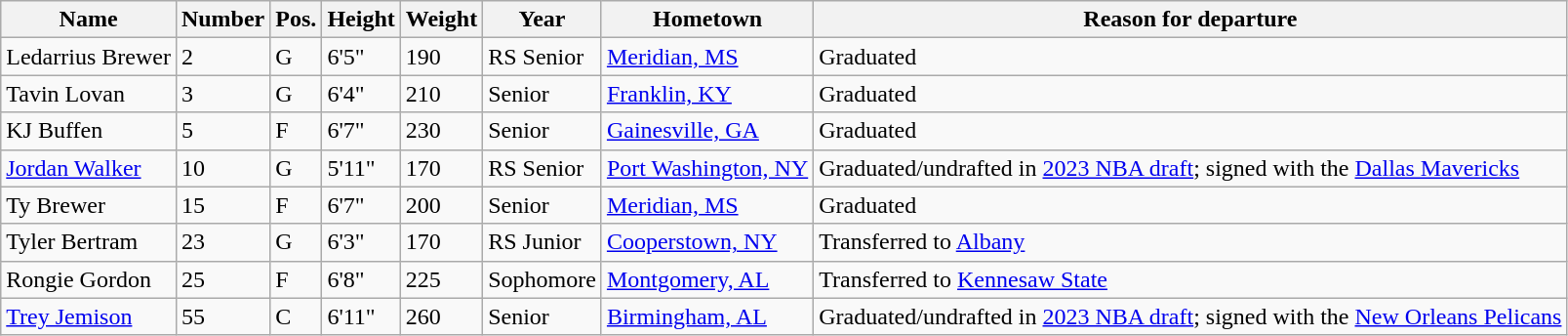<table class="wikitable sortable" border="1">
<tr>
<th>Name</th>
<th>Number</th>
<th>Pos.</th>
<th>Height</th>
<th>Weight</th>
<th>Year</th>
<th>Hometown</th>
<th class="unsortable">Reason for departure</th>
</tr>
<tr>
<td>Ledarrius Brewer</td>
<td>2</td>
<td>G</td>
<td>6'5"</td>
<td>190</td>
<td>RS Senior</td>
<td><a href='#'>Meridian, MS</a></td>
<td>Graduated</td>
</tr>
<tr>
<td>Tavin Lovan</td>
<td>3</td>
<td>G</td>
<td>6'4"</td>
<td>210</td>
<td>Senior</td>
<td><a href='#'>Franklin, KY</a></td>
<td>Graduated</td>
</tr>
<tr>
<td>KJ Buffen</td>
<td>5</td>
<td>F</td>
<td>6'7"</td>
<td>230</td>
<td>Senior</td>
<td><a href='#'>Gainesville, GA</a></td>
<td>Graduated</td>
</tr>
<tr>
<td><a href='#'>Jordan Walker</a></td>
<td>10</td>
<td>G</td>
<td>5'11"</td>
<td>170</td>
<td>RS Senior</td>
<td><a href='#'>Port Washington, NY</a></td>
<td>Graduated/undrafted in <a href='#'>2023 NBA draft</a>; signed with the <a href='#'>Dallas Mavericks</a></td>
</tr>
<tr>
<td>Ty Brewer</td>
<td>15</td>
<td>F</td>
<td>6'7"</td>
<td>200</td>
<td>Senior</td>
<td><a href='#'>Meridian, MS</a></td>
<td>Graduated</td>
</tr>
<tr>
<td>Tyler Bertram</td>
<td>23</td>
<td>G</td>
<td>6'3"</td>
<td>170</td>
<td>RS Junior</td>
<td><a href='#'>Cooperstown, NY</a></td>
<td>Transferred to <a href='#'>Albany</a></td>
</tr>
<tr>
<td>Rongie Gordon</td>
<td>25</td>
<td>F</td>
<td>6'8"</td>
<td>225</td>
<td>Sophomore</td>
<td><a href='#'>Montgomery, AL</a></td>
<td>Transferred to <a href='#'>Kennesaw State</a></td>
</tr>
<tr>
<td><a href='#'>Trey Jemison</a></td>
<td>55</td>
<td>C</td>
<td>6'11"</td>
<td>260</td>
<td>Senior</td>
<td><a href='#'>Birmingham, AL</a></td>
<td>Graduated/undrafted in <a href='#'>2023 NBA draft</a>; signed with the <a href='#'>New Orleans Pelicans</a></td>
</tr>
</table>
